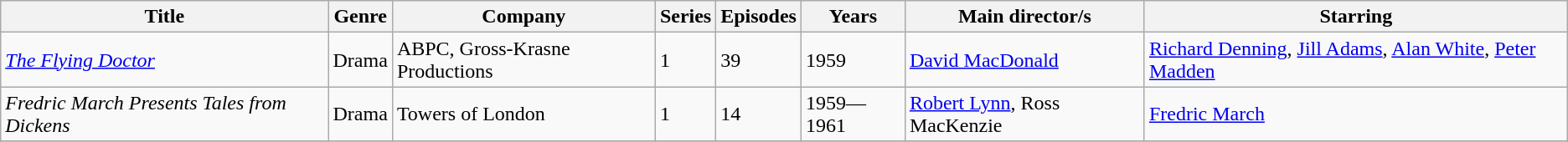<table class="wikitable unsortable">
<tr>
<th>Title</th>
<th>Genre</th>
<th>Company</th>
<th>Series</th>
<th>Episodes</th>
<th>Years</th>
<th>Main director/s</th>
<th>Starring</th>
</tr>
<tr>
<td><em><a href='#'>The Flying Doctor</a></em></td>
<td>Drama</td>
<td>ABPC, Gross-Krasne Productions</td>
<td>1</td>
<td>39</td>
<td>1959</td>
<td><a href='#'>David MacDonald</a></td>
<td><a href='#'>Richard Denning</a>, <a href='#'>Jill Adams</a>, <a href='#'>Alan White</a>, <a href='#'>Peter Madden</a></td>
</tr>
<tr>
<td><em>Fredric March Presents Tales from Dickens</em></td>
<td>Drama</td>
<td>Towers of London</td>
<td>1</td>
<td>14</td>
<td>1959—1961</td>
<td><a href='#'>Robert Lynn</a>, Ross MacKenzie</td>
<td><a href='#'>Fredric March</a></td>
</tr>
<tr>
</tr>
</table>
